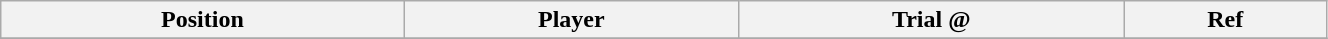<table class="wikitable sortable" style="width:70%; text-align:center; font-size:100%; text-align:left;">
<tr>
<th>Position</th>
<th>Player</th>
<th>Trial @</th>
<th>Ref</th>
</tr>
<tr>
</tr>
</table>
